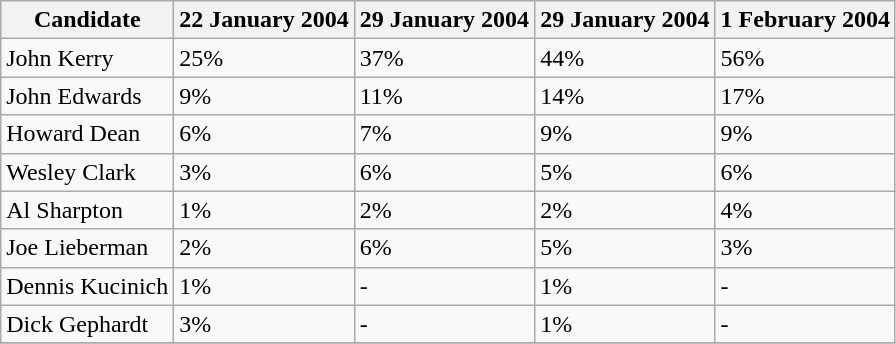<table class ="wikitable">
<tr>
<th>Candidate</th>
<th>22 January 2004</th>
<th>29 January 2004</th>
<th>29 January 2004</th>
<th>1 February 2004</th>
</tr>
<tr>
<td>John Kerry</td>
<td>25%</td>
<td>37%</td>
<td>44%</td>
<td>56%</td>
</tr>
<tr>
<td>John Edwards</td>
<td>9%</td>
<td>11%</td>
<td>14%</td>
<td>17%</td>
</tr>
<tr>
<td>Howard Dean</td>
<td>6%</td>
<td>7%</td>
<td>9%</td>
<td>9%</td>
</tr>
<tr>
<td>Wesley Clark</td>
<td>3%</td>
<td>6%</td>
<td>5%</td>
<td>6%</td>
</tr>
<tr>
<td>Al Sharpton</td>
<td>1%</td>
<td>2%</td>
<td>2%</td>
<td>4%</td>
</tr>
<tr>
<td>Joe Lieberman</td>
<td>2%</td>
<td>6%</td>
<td>5%</td>
<td>3%</td>
</tr>
<tr>
<td>Dennis Kucinich</td>
<td>1%</td>
<td>-</td>
<td>1%</td>
<td>-</td>
</tr>
<tr>
<td>Dick Gephardt</td>
<td>3%</td>
<td>-</td>
<td>1%</td>
<td>-</td>
</tr>
<tr>
</tr>
</table>
